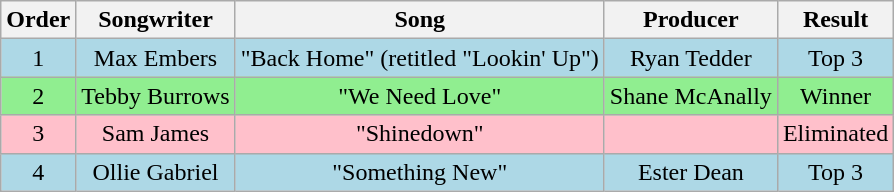<table class="wikitable plainrowheaders" style="text-align:center">
<tr>
<th style="row">Order</th>
<th style="row">Songwriter</th>
<th style="row">Song</th>
<th style="row">Producer</th>
<th style="row">Result</th>
</tr>
<tr style="background:lightblue;">
<td>1</td>
<td>Max Embers</td>
<td>"Back Home" (retitled "Lookin' Up")</td>
<td>Ryan Tedder</td>
<td>Top 3</td>
</tr>
<tr style="background:lightgreen;">
<td>2</td>
<td>Tebby Burrows</td>
<td>"We Need Love"</td>
<td>Shane McAnally</td>
<td>Winner</td>
</tr>
<tr style="background:pink;">
<td>3</td>
<td>Sam James</td>
<td>"Shinedown"</td>
<td></td>
<td>Eliminated</td>
</tr>
<tr style="background:lightblue;">
<td>4</td>
<td>Ollie Gabriel</td>
<td>"Something New"</td>
<td>Ester Dean</td>
<td>Top 3</td>
</tr>
</table>
